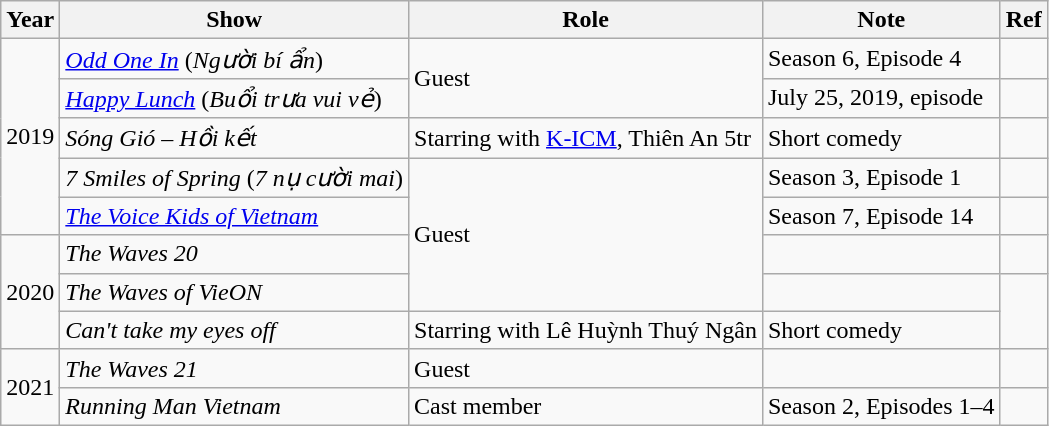<table class="wikitable">
<tr>
<th>Year</th>
<th>Show</th>
<th>Role</th>
<th>Note</th>
<th>Ref</th>
</tr>
<tr>
<td rowspan="5">2019</td>
<td><a href='#'><em>Odd One In</em></a> (<em>Người bí ẩn</em>)</td>
<td rowspan="2">Guest</td>
<td>Season 6, Episode 4</td>
<td></td>
</tr>
<tr>
<td><em><a href='#'>Happy Lunch</a></em> (<em>Buổi trưa vui vẻ</em>)</td>
<td>July 25, 2019, episode</td>
<td></td>
</tr>
<tr>
<td><em>Sóng Gió – Hồi kết</em></td>
<td>Starring with <a href='#'>K-ICM</a>, Thiên An 5tr</td>
<td>Short comedy</td>
<td></td>
</tr>
<tr>
<td><em>7 Smiles of Spring</em> (<em>7 nụ cười mai</em>)</td>
<td rowspan="4">Guest</td>
<td>Season 3, Episode 1</td>
<td></td>
</tr>
<tr>
<td><em><a href='#'>The Voice Kids of Vietnam</a></em></td>
<td>Season 7, Episode 14</td>
<td></td>
</tr>
<tr>
<td rowspan="3">2020</td>
<td><em>The Waves 20</em></td>
<td></td>
<td></td>
</tr>
<tr>
<td><em>The Waves of VieON</em></td>
<td></td>
<td rowspan="2"></td>
</tr>
<tr>
<td><em>Can't take my eyes off</em></td>
<td>Starring with Lê Huỳnh Thuý Ngân</td>
<td>Short comedy</td>
</tr>
<tr>
<td rowspan="2">2021</td>
<td><em>The Waves 21</em></td>
<td>Guest</td>
<td></td>
<td></td>
</tr>
<tr>
<td><em>Running Man Vietnam</em></td>
<td>Cast member</td>
<td>Season 2, Episodes 1–4</td>
<td></td>
</tr>
</table>
